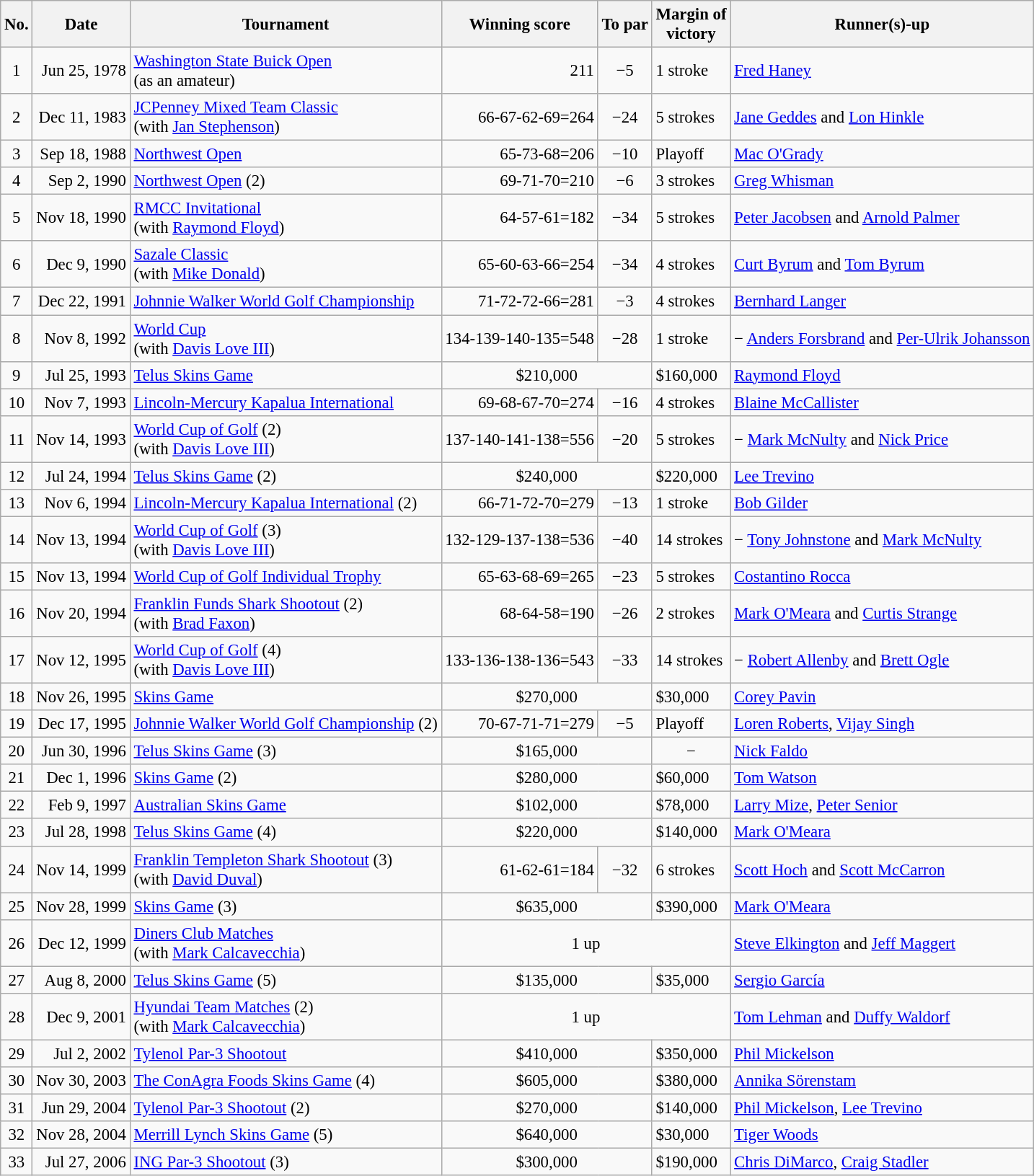<table class="wikitable" style="font-size:95%;">
<tr>
<th>No.</th>
<th>Date</th>
<th>Tournament</th>
<th>Winning score</th>
<th>To par</th>
<th>Margin of<br>victory</th>
<th>Runner(s)-up</th>
</tr>
<tr>
<td align=center>1</td>
<td align=right>Jun 25, 1978</td>
<td><a href='#'>Washington State Buick Open</a><br>(as an amateur)</td>
<td align=right>211</td>
<td align=center>−5</td>
<td>1 stroke</td>
<td> <a href='#'>Fred Haney</a></td>
</tr>
<tr>
<td align=center>2</td>
<td align=right>Dec 11, 1983</td>
<td><a href='#'>JCPenney Mixed Team Classic</a><br>(with  <a href='#'>Jan Stephenson</a>)</td>
<td align=right>66-67-62-69=264</td>
<td align=center>−24</td>
<td>5 strokes</td>
<td> <a href='#'>Jane Geddes</a> and  <a href='#'>Lon Hinkle</a></td>
</tr>
<tr>
<td align=center>3</td>
<td align=right>Sep 18, 1988</td>
<td><a href='#'>Northwest Open</a></td>
<td align=right>65-73-68=206</td>
<td align=center>−10</td>
<td>Playoff</td>
<td> <a href='#'>Mac O'Grady</a></td>
</tr>
<tr>
<td align=center>4</td>
<td align=right>Sep 2, 1990</td>
<td><a href='#'>Northwest Open</a> (2)</td>
<td align=right>69-71-70=210</td>
<td align=center>−6</td>
<td>3 strokes</td>
<td> <a href='#'>Greg Whisman</a></td>
</tr>
<tr>
<td align=center>5</td>
<td align=right>Nov 18, 1990</td>
<td><a href='#'>RMCC Invitational</a><br>(with  <a href='#'>Raymond Floyd</a>)</td>
<td align=right>64-57-61=182</td>
<td align=center>−34</td>
<td>5 strokes</td>
<td> <a href='#'>Peter Jacobsen</a> and  <a href='#'>Arnold Palmer</a></td>
</tr>
<tr>
<td align=center>6</td>
<td align=right>Dec 9, 1990</td>
<td><a href='#'>Sazale Classic</a><br>(with  <a href='#'>Mike Donald</a>)</td>
<td align=right>65-60-63-66=254</td>
<td align=center>−34</td>
<td>4 strokes</td>
<td> <a href='#'>Curt Byrum</a> and  <a href='#'>Tom Byrum</a></td>
</tr>
<tr>
<td align=center>7</td>
<td align=right>Dec 22, 1991</td>
<td><a href='#'>Johnnie Walker World Golf Championship</a></td>
<td align=right>71-72-72-66=281</td>
<td align=center>−3</td>
<td>4 strokes</td>
<td> <a href='#'>Bernhard Langer</a></td>
</tr>
<tr>
<td align=center>8</td>
<td align=right>Nov 8, 1992</td>
<td><a href='#'>World Cup</a><br>(with  <a href='#'>Davis Love III</a>)</td>
<td align=right>134-139-140-135=548</td>
<td align=center>−28</td>
<td>1 stroke</td>
<td> − <a href='#'>Anders Forsbrand</a> and <a href='#'>Per-Ulrik Johansson</a></td>
</tr>
<tr>
<td align=center>9</td>
<td align=right>Jul 25, 1993</td>
<td><a href='#'>Telus Skins Game</a></td>
<td colspan=2 align=center>$210,000</td>
<td>$160,000</td>
<td> <a href='#'>Raymond Floyd</a></td>
</tr>
<tr>
<td align=center>10</td>
<td align=right>Nov 7, 1993</td>
<td><a href='#'>Lincoln-Mercury Kapalua International</a></td>
<td align=right>69-68-67-70=274</td>
<td align=center>−16</td>
<td>4 strokes</td>
<td> <a href='#'>Blaine McCallister</a></td>
</tr>
<tr>
<td align=center>11</td>
<td align=right>Nov 14, 1993</td>
<td><a href='#'>World Cup of Golf</a> (2)<br>(with  <a href='#'>Davis Love III</a>)</td>
<td align=right>137-140-141-138=556</td>
<td align=center>−20</td>
<td>5 strokes</td>
<td> − <a href='#'>Mark McNulty</a> and <a href='#'>Nick Price</a></td>
</tr>
<tr>
<td align=center>12</td>
<td align=right>Jul 24, 1994</td>
<td><a href='#'>Telus Skins Game</a> (2)</td>
<td colspan=2 align=center>$240,000</td>
<td>$220,000</td>
<td> <a href='#'>Lee Trevino</a></td>
</tr>
<tr>
<td align=center>13</td>
<td align=right>Nov 6, 1994</td>
<td><a href='#'>Lincoln-Mercury Kapalua International</a> (2)</td>
<td align=right>66-71-72-70=279</td>
<td align=center>−13</td>
<td>1 stroke</td>
<td> <a href='#'>Bob Gilder</a></td>
</tr>
<tr>
<td align=center>14</td>
<td align=right>Nov 13, 1994</td>
<td><a href='#'>World Cup of Golf</a> (3)<br>(with  <a href='#'>Davis Love III</a>)</td>
<td align=right>132-129-137-138=536</td>
<td align=center>−40</td>
<td>14 strokes</td>
<td> − <a href='#'>Tony Johnstone</a> and <a href='#'>Mark McNulty</a></td>
</tr>
<tr>
<td align=center>15</td>
<td align=right>Nov 13, 1994</td>
<td><a href='#'>World Cup of Golf Individual Trophy</a></td>
<td align=right>65-63-68-69=265</td>
<td align=center>−23</td>
<td>5 strokes</td>
<td> <a href='#'>Costantino Rocca</a></td>
</tr>
<tr>
<td align=center>16</td>
<td align=right>Nov 20, 1994</td>
<td><a href='#'>Franklin Funds Shark Shootout</a> (2)<br>(with  <a href='#'>Brad Faxon</a>)</td>
<td align=right>68-64-58=190</td>
<td align=center>−26</td>
<td>2 strokes</td>
<td> <a href='#'>Mark O'Meara</a> and  <a href='#'>Curtis Strange</a></td>
</tr>
<tr>
<td align=center>17</td>
<td align=right>Nov 12, 1995</td>
<td><a href='#'>World Cup of Golf</a> (4)<br>(with  <a href='#'>Davis Love III</a>)</td>
<td align=right>133-136-138-136=543</td>
<td align=center>−33</td>
<td>14 strokes</td>
<td> − <a href='#'>Robert Allenby</a> and <a href='#'>Brett Ogle</a></td>
</tr>
<tr>
<td align=center>18</td>
<td align=right>Nov 26, 1995</td>
<td><a href='#'>Skins Game</a></td>
<td colspan=2 align=center>$270,000</td>
<td>$30,000</td>
<td> <a href='#'>Corey Pavin</a></td>
</tr>
<tr>
<td align=center>19</td>
<td align=right>Dec 17, 1995</td>
<td><a href='#'>Johnnie Walker World Golf Championship</a> (2)</td>
<td align=right>70-67-71-71=279</td>
<td align=center>−5</td>
<td>Playoff</td>
<td> <a href='#'>Loren Roberts</a>,  <a href='#'>Vijay Singh</a></td>
</tr>
<tr>
<td align=center>20</td>
<td align=right>Jun 30, 1996</td>
<td><a href='#'>Telus Skins Game</a> (3)</td>
<td colspan=2 align=center>$165,000</td>
<td align=center>−</td>
<td> <a href='#'>Nick Faldo</a></td>
</tr>
<tr>
<td align=center>21</td>
<td align=right>Dec 1, 1996</td>
<td><a href='#'>Skins Game</a> (2)</td>
<td colspan=2 align=center>$280,000</td>
<td>$60,000</td>
<td> <a href='#'>Tom Watson</a></td>
</tr>
<tr>
<td align=center>22</td>
<td align=right>Feb 9, 1997</td>
<td><a href='#'>Australian Skins Game</a></td>
<td colspan=2 align=center>$102,000</td>
<td>$78,000</td>
<td> <a href='#'>Larry Mize</a>,  <a href='#'>Peter Senior</a></td>
</tr>
<tr>
<td align=center>23</td>
<td align=right>Jul 28, 1998</td>
<td><a href='#'>Telus Skins Game</a> (4)</td>
<td colspan=2 align=center>$220,000</td>
<td>$140,000</td>
<td> <a href='#'>Mark O'Meara</a></td>
</tr>
<tr>
<td align=center>24</td>
<td align=right>Nov 14, 1999</td>
<td><a href='#'>Franklin Templeton Shark Shootout</a> (3)<br>(with  <a href='#'>David Duval</a>)</td>
<td align=right>61-62-61=184</td>
<td align=center>−32</td>
<td>6 strokes</td>
<td> <a href='#'>Scott Hoch</a> and  <a href='#'>Scott McCarron</a></td>
</tr>
<tr>
<td align=center>25</td>
<td align=right>Nov 28, 1999</td>
<td><a href='#'>Skins Game</a> (3)</td>
<td colspan=2 align=center>$635,000</td>
<td>$390,000</td>
<td> <a href='#'>Mark O'Meara</a></td>
</tr>
<tr>
<td align=center>26</td>
<td align=right>Dec 12, 1999</td>
<td><a href='#'>Diners Club Matches</a><br>(with  <a href='#'>Mark Calcavecchia</a>)</td>
<td colspan=3 align=center>1 up</td>
<td> <a href='#'>Steve Elkington</a> and  <a href='#'>Jeff Maggert</a></td>
</tr>
<tr>
<td align=center>27</td>
<td align=right>Aug 8, 2000</td>
<td><a href='#'>Telus Skins Game</a> (5)</td>
<td colspan=2 align=center>$135,000</td>
<td>$35,000</td>
<td> <a href='#'>Sergio García</a></td>
</tr>
<tr>
<td align=center>28</td>
<td align=right>Dec 9, 2001</td>
<td><a href='#'>Hyundai Team Matches</a> (2)<br>(with  <a href='#'>Mark Calcavecchia</a>)</td>
<td colspan=3 align=center>1 up</td>
<td> <a href='#'>Tom Lehman</a> and  <a href='#'>Duffy Waldorf</a></td>
</tr>
<tr>
<td align=center>29</td>
<td align=right>Jul 2, 2002</td>
<td><a href='#'>Tylenol Par-3 Shootout</a></td>
<td colspan=2 align=center>$410,000</td>
<td>$350,000</td>
<td> <a href='#'>Phil Mickelson</a></td>
</tr>
<tr>
<td align=center>30</td>
<td align=right>Nov 30, 2003</td>
<td><a href='#'>The ConAgra Foods Skins Game</a> (4)</td>
<td colspan=2 align=center>$605,000</td>
<td>$380,000</td>
<td> <a href='#'>Annika Sörenstam</a></td>
</tr>
<tr>
<td align=center>31</td>
<td align=right>Jun 29, 2004</td>
<td><a href='#'>Tylenol Par-3 Shootout</a> (2)</td>
<td colspan=2 align=center>$270,000</td>
<td>$140,000</td>
<td> <a href='#'>Phil Mickelson</a>,  <a href='#'>Lee Trevino</a></td>
</tr>
<tr>
<td align=center>32</td>
<td align=right>Nov 28, 2004</td>
<td><a href='#'>Merrill Lynch Skins Game</a> (5)</td>
<td colspan=2 align=center>$640,000</td>
<td>$30,000</td>
<td> <a href='#'>Tiger Woods</a></td>
</tr>
<tr>
<td align=center>33</td>
<td align=right>Jul 27, 2006</td>
<td><a href='#'>ING Par-3 Shootout</a> (3)</td>
<td colspan=2 align=center>$300,000</td>
<td>$190,000</td>
<td> <a href='#'>Chris DiMarco</a>,  <a href='#'>Craig Stadler</a></td>
</tr>
</table>
